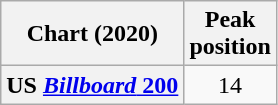<table class="wikitable plainrowheaders" style="text-align:center">
<tr>
<th scope="col">Chart (2020)</th>
<th scope="col">Peak<br>position</th>
</tr>
<tr>
<th scope="row">US <a href='#'><em>Billboard</em> 200</a></th>
<td>14</td>
</tr>
</table>
